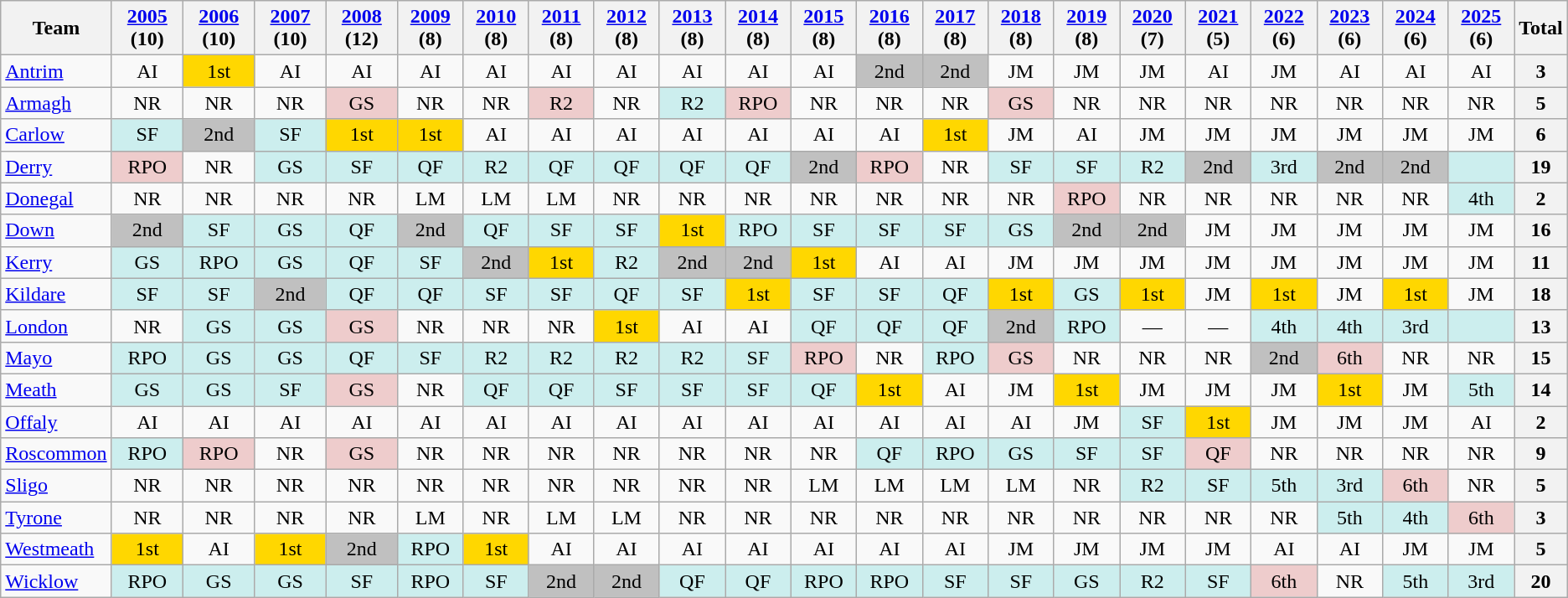<table class="wikitable sortable" style="text-align:center;">
<tr>
<th>Team</th>
<th><a href='#'>2005</a> (10)</th>
<th><a href='#'>2006</a> (10)</th>
<th><a href='#'>2007</a> (10)</th>
<th><a href='#'>2008</a> (12)</th>
<th><a href='#'>2009</a> (8)</th>
<th><a href='#'>2010</a> (8)</th>
<th><a href='#'>2011</a> (8)</th>
<th><a href='#'>2012</a> (8)</th>
<th><a href='#'>2013</a> (8)</th>
<th><a href='#'>2014</a> (8)</th>
<th><a href='#'>2015</a> (8)</th>
<th><a href='#'>2016</a> (8)</th>
<th><a href='#'>2017</a> (8)</th>
<th><a href='#'>2018</a> (8)</th>
<th><a href='#'>2019</a> (8)</th>
<th><a href='#'>2020</a> (7)</th>
<th><a href='#'>2021</a> (5)</th>
<th><a href='#'>2022</a> (6)</th>
<th><a href='#'>2023</a> (6)</th>
<th><a href='#'>2024</a> (6)</th>
<th><a href='#'>2025</a> (6)</th>
<th>Total</th>
</tr>
<tr>
<td style="text-align:left;"> <a href='#'>Antrim</a></td>
<td>AI</td>
<td bgcolor="gold">1st</td>
<td>AI</td>
<td>AI</td>
<td>AI</td>
<td>AI</td>
<td>AI</td>
<td>AI</td>
<td>AI</td>
<td>AI</td>
<td>AI</td>
<td bgcolor="silver">2nd</td>
<td bgcolor="silver">2nd</td>
<td>JM</td>
<td>JM</td>
<td>JM</td>
<td>AI</td>
<td>JM</td>
<td>AI</td>
<td>AI</td>
<td>AI</td>
<th>3</th>
</tr>
<tr>
<td style="text-align:left;"> <a href='#'>Armagh</a></td>
<td>NR</td>
<td>NR</td>
<td>NR</td>
<td style="background: #eecccc">GS</td>
<td>NR</td>
<td>NR</td>
<td style="background: #eecccc">R2</td>
<td>NR</td>
<td style="background: #cceeee">R2</td>
<td style="background: #eecccc">RPO</td>
<td>NR</td>
<td>NR</td>
<td>NR</td>
<td style="background: #eecccc">GS</td>
<td>NR</td>
<td>NR</td>
<td>NR</td>
<td>NR</td>
<td>NR</td>
<td>NR</td>
<td>NR</td>
<th>5</th>
</tr>
<tr>
<td style="text-align:left;"> <a href='#'>Carlow</a></td>
<td style="background: #cceeee">SF</td>
<td bgcolor="silver">2nd</td>
<td style="background: #cceeee">SF</td>
<td bgcolor="gold">1st</td>
<td bgcolor="gold">1st</td>
<td>AI</td>
<td>AI</td>
<td>AI</td>
<td>AI</td>
<td>AI</td>
<td>AI</td>
<td>AI</td>
<td bgcolor="gold">1st</td>
<td>JM</td>
<td>AI</td>
<td>JM</td>
<td>JM</td>
<td>JM</td>
<td>JM</td>
<td>JM</td>
<td>JM</td>
<th>6</th>
</tr>
<tr>
<td style="text-align:left;"> <a href='#'>Derry</a></td>
<td style="background: #eecccc">RPO</td>
<td>NR</td>
<td style="background: #cceeee">GS</td>
<td style="background: #cceeee">SF</td>
<td style="background: #cceeee">QF</td>
<td style="background: #cceeee">R2</td>
<td style="background: #cceeee">QF</td>
<td style="background: #cceeee">QF</td>
<td style="background: #cceeee">QF</td>
<td style="background: #cceeee">QF</td>
<td bgcolor="silver">2nd</td>
<td style="background: #eecccc">RPO</td>
<td>NR</td>
<td style="background: #cceeee">SF</td>
<td style="background: #cceeee">SF</td>
<td style="background: #cceeee">R2</td>
<td bgcolor="silver">2nd</td>
<td style="background: #cceeee">3rd</td>
<td style="background: silver">2nd</td>
<td bgcolor="silver">2nd</td>
<td style="background: #cceeee"></td>
<th>19</th>
</tr>
<tr>
<td style="text-align:left;"> <a href='#'>Donegal</a></td>
<td>NR</td>
<td>NR</td>
<td>NR</td>
<td>NR</td>
<td>LM</td>
<td>LM</td>
<td>LM</td>
<td>NR</td>
<td>NR</td>
<td>NR</td>
<td>NR</td>
<td>NR</td>
<td>NR</td>
<td>NR</td>
<td style="background: #eecccc">RPO</td>
<td>NR</td>
<td>NR</td>
<td>NR</td>
<td>NR</td>
<td>NR</td>
<td style="background: #cceeee">4th</td>
<th>2</th>
</tr>
<tr>
<td style="text-align:left;"> <a href='#'>Down</a></td>
<td bgcolor="silver">2nd</td>
<td style="background: #cceeee">SF</td>
<td style="background: #cceeee">GS</td>
<td style="background: #cceeee">QF</td>
<td bgcolor="silver">2nd</td>
<td style="background: #cceeee">QF</td>
<td style="background: #cceeee">SF</td>
<td style="background: #cceeee">SF</td>
<td bgcolor="gold">1st</td>
<td style="background: #cceeee">RPO</td>
<td style="background: #cceeee">SF</td>
<td style="background: #cceeee">SF</td>
<td style="background: #cceeee">SF</td>
<td style="background: #cceeee">GS</td>
<td bgcolor="silver">2nd</td>
<td bgcolor="silver">2nd</td>
<td>JM</td>
<td>JM</td>
<td>JM</td>
<td>JM</td>
<td>JM</td>
<th>16</th>
</tr>
<tr>
<td style="text-align:left;"> <a href='#'>Kerry</a></td>
<td style="background: #cceeee">GS</td>
<td style="background: #cceeee">RPO</td>
<td style="background: #cceeee">GS</td>
<td style="background: #cceeee">QF</td>
<td style="background: #cceeee">SF</td>
<td bgcolor="silver">2nd</td>
<td bgcolor="gold">1st</td>
<td style="background: #cceeee">R2</td>
<td bgcolor="silver">2nd</td>
<td bgcolor="silver">2nd</td>
<td bgcolor="gold">1st</td>
<td>AI</td>
<td>AI</td>
<td>JM</td>
<td>JM</td>
<td>JM</td>
<td>JM</td>
<td>JM</td>
<td>JM</td>
<td>JM</td>
<td>JM</td>
<th>11</th>
</tr>
<tr>
<td style="text-align:left;"> <a href='#'>Kildare</a></td>
<td style="background: #cceeee">SF</td>
<td style="background: #cceeee">SF</td>
<td bgcolor="silver">2nd</td>
<td style="background: #cceeee">QF</td>
<td style="background: #cceeee">QF</td>
<td style="background: #cceeee">SF</td>
<td style="background: #cceeee">SF</td>
<td style="background: #cceeee">QF</td>
<td style="background: #cceeee">SF</td>
<td bgcolor="gold">1st</td>
<td style="background: #cceeee">SF</td>
<td style="background: #cceeee">SF</td>
<td style="background: #cceeee">QF</td>
<td bgcolor="gold">1st</td>
<td style="background: #cceeee">GS</td>
<td bgcolor="gold">1st</td>
<td>JM</td>
<td bgcolor="gold">1st</td>
<td>JM</td>
<td bgcolor="gold">1st</td>
<td>JM</td>
<th>18</th>
</tr>
<tr>
<td style="text-align:left;"> <a href='#'>London</a></td>
<td>NR</td>
<td style="background:#cceeee">GS</td>
<td style="background: #cceeee">GS</td>
<td style="background: #eecccc">GS</td>
<td>NR</td>
<td>NR</td>
<td>NR</td>
<td bgcolor="gold">1st</td>
<td>AI</td>
<td>AI</td>
<td style="background: #cceeee">QF</td>
<td style="background: #cceeee">QF</td>
<td style="background: #cceeee">QF</td>
<td bgcolor="silver">2nd</td>
<td style="background: #cceeee">RPO</td>
<td>—</td>
<td>—</td>
<td style="background: #cceeee">4th</td>
<td style="background: #cceeee">4th</td>
<td style="background: #cceeee">3rd</td>
<td style="background: #cceeee"></td>
<th>13</th>
</tr>
<tr>
<td style="text-align:left;"> <a href='#'>Mayo</a></td>
<td style="background: #cceeee">RPO</td>
<td style="background: #cceeee">GS</td>
<td style="background: #cceeee">GS</td>
<td style="background: #cceeee">QF</td>
<td style="background: #cceeee">SF</td>
<td style="background: #cceeee">R2</td>
<td style="background: #cceeee">R2</td>
<td style="background: #cceeee">R2</td>
<td style="background: #cceeee">R2</td>
<td style="background: #cceeee">SF</td>
<td style="background: #eecccc">RPO</td>
<td>NR</td>
<td style="background: #cceeee">RPO</td>
<td style="background: #eecccc">GS</td>
<td>NR</td>
<td>NR</td>
<td>NR</td>
<td bgcolor="silver">2nd</td>
<td style="background: #eecccc">6th</td>
<td>NR</td>
<td>NR</td>
<th>15</th>
</tr>
<tr>
<td style="text-align:left;"> <a href='#'>Meath</a></td>
<td style="background: #cceeee">GS</td>
<td style="background: #cceeee">GS</td>
<td style="background: #cceeee">SF</td>
<td style="background: #eecccc">GS</td>
<td>NR</td>
<td style="background: #cceeee">QF</td>
<td style="background: #cceeee">QF</td>
<td style="background: #cceeee">SF</td>
<td style="background: #cceeee">SF</td>
<td style="background: #cceeee">SF</td>
<td style="background: #cceeee">QF</td>
<td bgcolor="gold">1st</td>
<td>AI</td>
<td>JM</td>
<td bgcolor="gold">1st</td>
<td>JM</td>
<td>JM</td>
<td>JM</td>
<td style="background: gold">1st</td>
<td>JM</td>
<td style="background: #cceeee">5th</td>
<th>14</th>
</tr>
<tr>
<td style="text-align:left;"> <a href='#'>Offaly</a></td>
<td>AI</td>
<td>AI</td>
<td>AI</td>
<td>AI</td>
<td>AI</td>
<td>AI</td>
<td>AI</td>
<td>AI</td>
<td>AI</td>
<td>AI</td>
<td>AI</td>
<td>AI</td>
<td>AI</td>
<td>AI</td>
<td>JM</td>
<td style="background: #cceeee">SF</td>
<td bgcolor="gold">1st</td>
<td>JM</td>
<td>JM</td>
<td>JM</td>
<td>AI</td>
<th>2</th>
</tr>
<tr>
<td style="text-align:left;"> <a href='#'>Roscommon</a></td>
<td style="background: #cceeee">RPO</td>
<td style="background: #eecccc">RPO</td>
<td>NR</td>
<td style="background: #eecccc">GS</td>
<td>NR</td>
<td>NR</td>
<td>NR</td>
<td>NR</td>
<td>NR</td>
<td>NR</td>
<td>NR</td>
<td style="background: #cceeee">QF</td>
<td style="background: #cceeee">RPO</td>
<td style="background: #cceeee">GS</td>
<td style="background: #cceeee">SF</td>
<td style="background: #cceeee">SF</td>
<td style="background: #eecccc">QF</td>
<td>NR</td>
<td>NR</td>
<td>NR</td>
<td>NR</td>
<th>9</th>
</tr>
<tr>
<td style="text-align:left;"> <a href='#'>Sligo</a></td>
<td>NR</td>
<td>NR</td>
<td>NR</td>
<td>NR</td>
<td>NR</td>
<td>NR</td>
<td>NR</td>
<td>NR</td>
<td>NR</td>
<td>NR</td>
<td>LM</td>
<td>LM</td>
<td>LM</td>
<td>LM</td>
<td>NR</td>
<td style="background: #cceeee">R2</td>
<td style="background: #cceeee">SF</td>
<td style="background: #cceeee">5th</td>
<td style="background: #cceeee">3rd</td>
<td style="background: #eecccc">6th</td>
<td>NR</td>
<th>5</th>
</tr>
<tr>
<td style="text-align:left;"> <a href='#'>Tyrone</a></td>
<td>NR</td>
<td>NR</td>
<td>NR</td>
<td>NR</td>
<td>LM</td>
<td>NR</td>
<td>LM</td>
<td>LM</td>
<td>NR</td>
<td>NR</td>
<td>NR</td>
<td>NR</td>
<td>NR</td>
<td>NR</td>
<td>NR</td>
<td>NR</td>
<td>NR</td>
<td>NR</td>
<td style="background: #cceeee">5th</td>
<td style="background: #cceeee">4th</td>
<td style="background: #eecccc">6th</td>
<th>3</th>
</tr>
<tr>
<td style="text-align:left;"> <a href='#'>Westmeath</a></td>
<td bgcolor="gold">1st</td>
<td>AI</td>
<td bgcolor="gold">1st</td>
<td bgcolor="silver">2nd</td>
<td style="background: #cceeee">RPO</td>
<td bgcolor="gold">1st</td>
<td>AI</td>
<td>AI</td>
<td>AI</td>
<td>AI</td>
<td>AI</td>
<td>AI</td>
<td>AI</td>
<td>JM</td>
<td>JM</td>
<td>JM</td>
<td>JM</td>
<td>AI</td>
<td>AI</td>
<td>JM</td>
<td>JM</td>
<th>5</th>
</tr>
<tr>
<td style="text-align:left;"> <a href='#'>Wicklow</a></td>
<td style="background: #cceeee">RPO</td>
<td style="background: #cceeee">GS</td>
<td style="background: #cceeee">GS</td>
<td style="background: #cceeee">SF</td>
<td style="background: #cceeee">RPO</td>
<td style="background: #cceeee">SF</td>
<td bgcolor="silver">2nd</td>
<td bgcolor="silver">2nd</td>
<td style="background: #cceeee">QF</td>
<td style="background: #cceeee">QF</td>
<td style="background: #cceeee">RPO</td>
<td style="background: #cceeee">RPO</td>
<td style="background: #cceeee">SF</td>
<td style="background: #cceeee">SF</td>
<td style="background: #cceeee">GS</td>
<td style="background: #cceeee">R2</td>
<td style="background: #cceeee">SF</td>
<td style="background: #eecccc">6th</td>
<td>NR</td>
<td style="background: #cceeee">5th</td>
<td style="background: #cceeee">3rd</td>
<th>20</th>
</tr>
</table>
